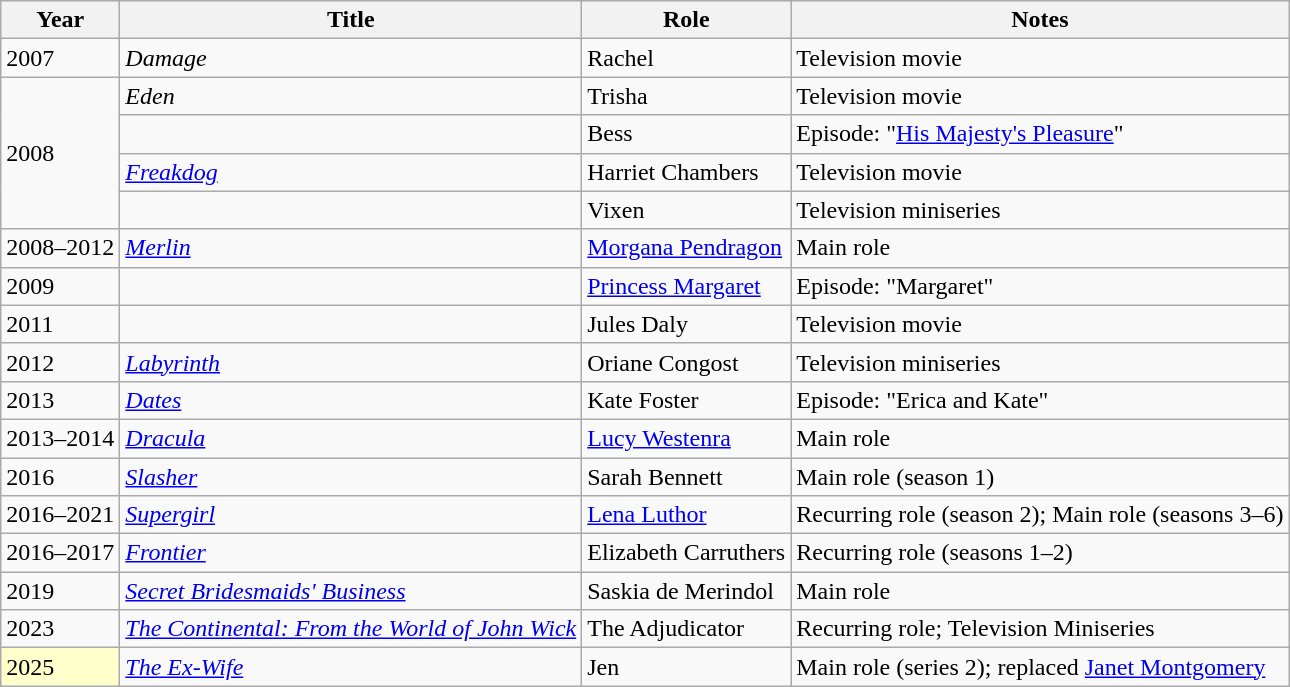<table class="wikitable sortable">
<tr>
<th>Year</th>
<th>Title</th>
<th>Role</th>
<th class="unsortable">Notes</th>
</tr>
<tr>
<td>2007</td>
<td><em>Damage</em></td>
<td>Rachel</td>
<td>Television movie</td>
</tr>
<tr>
<td rowspan=4>2008</td>
<td><em>Eden</em></td>
<td>Trisha</td>
<td>Television movie</td>
</tr>
<tr>
<td><em></em></td>
<td>Bess</td>
<td>Episode: "<a href='#'>His Majesty's Pleasure</a>"</td>
</tr>
<tr>
<td><em><a href='#'>Freakdog</a></em></td>
<td>Harriet Chambers</td>
<td>Television movie</td>
</tr>
<tr>
<td><em></em></td>
<td>Vixen</td>
<td>Television miniseries</td>
</tr>
<tr>
<td>2008–2012</td>
<td><em><a href='#'>Merlin</a></em></td>
<td><a href='#'>Morgana Pendragon</a></td>
<td>Main role</td>
</tr>
<tr>
<td>2009</td>
<td><em></em></td>
<td><a href='#'>Princess Margaret</a></td>
<td>Episode: "Margaret"</td>
</tr>
<tr>
<td>2011</td>
<td><em></em></td>
<td>Jules Daly</td>
<td>Television movie</td>
</tr>
<tr>
<td>2012</td>
<td><em><a href='#'>Labyrinth</a></em></td>
<td>Oriane Congost</td>
<td>Television miniseries</td>
</tr>
<tr>
<td>2013</td>
<td><em><a href='#'>Dates</a></em></td>
<td>Kate Foster</td>
<td>Episode: "Erica and Kate"</td>
</tr>
<tr>
<td>2013–2014</td>
<td><em><a href='#'>Dracula</a></em></td>
<td><a href='#'>Lucy Westenra</a></td>
<td>Main role</td>
</tr>
<tr>
<td>2016</td>
<td><em><a href='#'>Slasher</a></em></td>
<td>Sarah Bennett</td>
<td>Main role (season 1)</td>
</tr>
<tr>
<td>2016–2021</td>
<td><em><a href='#'>Supergirl</a></em></td>
<td><a href='#'>Lena Luthor</a></td>
<td>Recurring role (season 2); Main role (seasons 3–6)</td>
</tr>
<tr>
<td>2016–2017</td>
<td><em><a href='#'>Frontier</a></em></td>
<td>Elizabeth Carruthers</td>
<td>Recurring role (seasons 1–2)</td>
</tr>
<tr>
<td>2019</td>
<td><em><a href='#'>Secret Bridesmaids' Business</a></em></td>
<td>Saskia de Merindol</td>
<td>Main role</td>
</tr>
<tr>
<td>2023</td>
<td><em><a href='#'>The Continental: From the World of John Wick</a></em></td>
<td>The Adjudicator</td>
<td>Recurring role; Television Miniseries</td>
</tr>
<tr>
<td style="background:#FFFFCC;">2025</td>
<td><em><a href='#'>The Ex-Wife</a></em></td>
<td>Jen</td>
<td>Main role (series 2); replaced <a href='#'>Janet Montgomery</a></td>
</tr>
</table>
